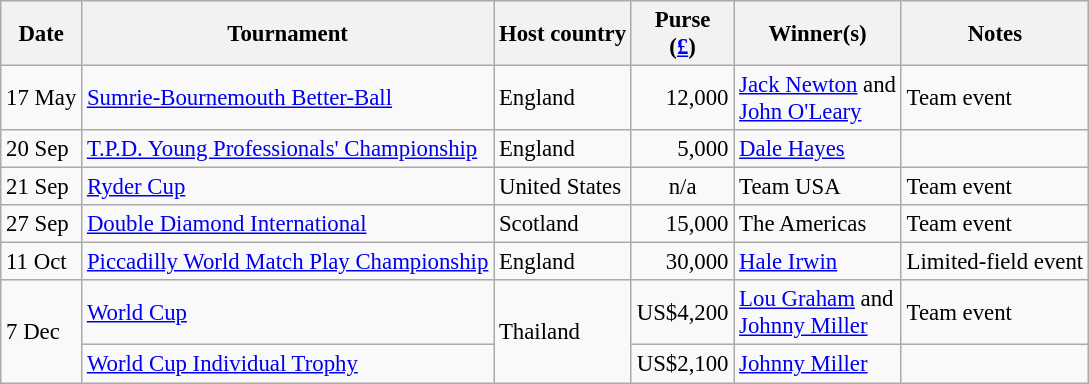<table class="wikitable" style="font-size:95%">
<tr>
<th>Date</th>
<th>Tournament</th>
<th>Host country</th>
<th>Purse<br>(<a href='#'>£</a>)</th>
<th>Winner(s)</th>
<th>Notes</th>
</tr>
<tr>
<td>17 May</td>
<td><a href='#'>Sumrie-Bournemouth Better-Ball</a></td>
<td>England</td>
<td align=right>12,000</td>
<td> <a href='#'>Jack Newton</a> and<br> <a href='#'>John O'Leary</a></td>
<td>Team event</td>
</tr>
<tr>
<td>20 Sep</td>
<td><a href='#'>T.P.D. Young Professionals' Championship</a></td>
<td>England</td>
<td align=right>5,000</td>
<td> <a href='#'>Dale Hayes</a></td>
<td></td>
</tr>
<tr>
<td>21 Sep</td>
<td><a href='#'>Ryder Cup</a></td>
<td>United States</td>
<td align=center>n/a</td>
<td> Team USA</td>
<td>Team event</td>
</tr>
<tr>
<td>27 Sep</td>
<td><a href='#'>Double Diamond International</a></td>
<td>Scotland</td>
<td align=right>15,000</td>
<td>The Americas</td>
<td>Team event</td>
</tr>
<tr>
<td>11 Oct</td>
<td><a href='#'>Piccadilly World Match Play Championship</a></td>
<td>England</td>
<td align=right>30,000</td>
<td> <a href='#'>Hale Irwin</a></td>
<td>Limited-field event</td>
</tr>
<tr>
<td rowspan=2>7 Dec</td>
<td><a href='#'>World Cup</a></td>
<td rowspan=2>Thailand</td>
<td align=right>US$4,200</td>
<td> <a href='#'>Lou Graham</a> and<br> <a href='#'>Johnny Miller</a></td>
<td>Team event</td>
</tr>
<tr>
<td><a href='#'>World Cup Individual Trophy</a></td>
<td align=right>US$2,100</td>
<td> <a href='#'>Johnny Miller</a></td>
<td></td>
</tr>
</table>
